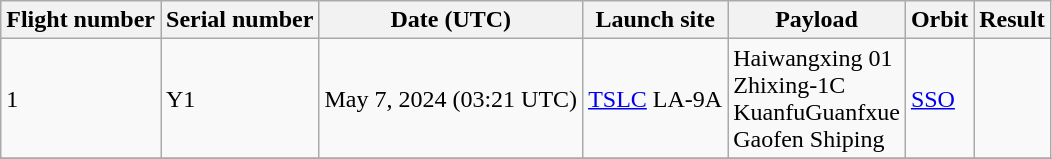<table class="wikitable">
<tr>
<th>Flight number</th>
<th>Serial number</th>
<th>Date (UTC)</th>
<th>Launch site</th>
<th>Payload</th>
<th>Orbit</th>
<th>Result</th>
</tr>
<tr>
<td>1</td>
<td>Y1</td>
<td>May 7, 2024 (03:21 UTC)</td>
<td><a href='#'>TSLC</a> LA-9A</td>
<td>Haiwangxing 01<br>Zhixing-1C<br>KuanfuGuanfxue<br>Gaofen Shiping</td>
<td><a href='#'>SSO</a></td>
<td></td>
</tr>
<tr>
</tr>
</table>
